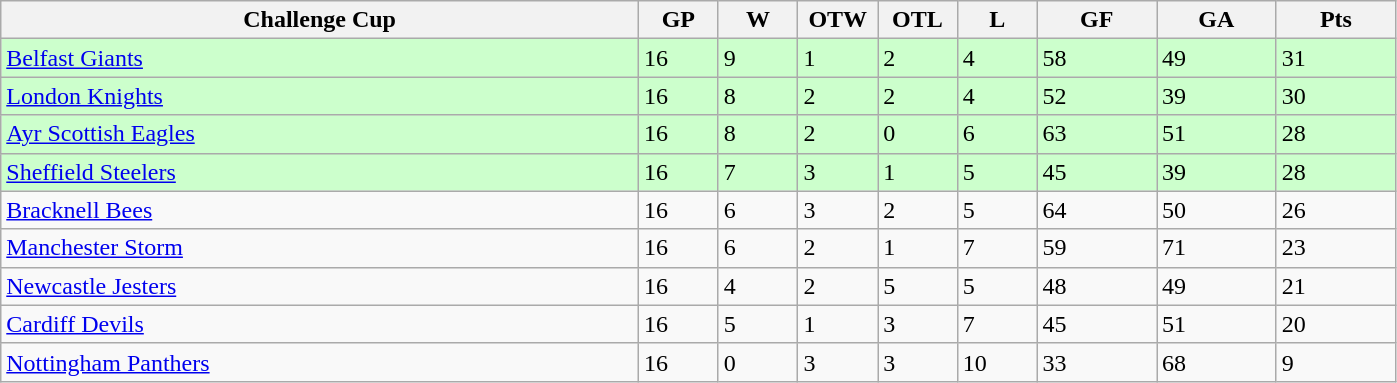<table class="wikitable">
<tr>
<th width="40%">Challenge Cup</th>
<th width="5%">GP</th>
<th width="5%">W</th>
<th width="5%">OTW</th>
<th width="5%">OTL</th>
<th width="5%">L</th>
<th width="7.5%">GF</th>
<th width="7.5%">GA</th>
<th width="7.5%">Pts</th>
</tr>
<tr bgcolor="#CCFFCC">
<td><a href='#'>Belfast Giants</a></td>
<td>16</td>
<td>9</td>
<td>1</td>
<td>2</td>
<td>4</td>
<td>58</td>
<td>49</td>
<td>31</td>
</tr>
<tr bgcolor="#CCFFCC">
<td><a href='#'>London Knights</a></td>
<td>16</td>
<td>8</td>
<td>2</td>
<td>2</td>
<td>4</td>
<td>52</td>
<td>39</td>
<td>30</td>
</tr>
<tr bgcolor="#CCFFCC">
<td><a href='#'>Ayr Scottish Eagles</a></td>
<td>16</td>
<td>8</td>
<td>2</td>
<td>0</td>
<td>6</td>
<td>63</td>
<td>51</td>
<td>28</td>
</tr>
<tr bgcolor="#CCFFCC">
<td><a href='#'>Sheffield Steelers</a></td>
<td>16</td>
<td>7</td>
<td>3</td>
<td>1</td>
<td>5</td>
<td>45</td>
<td>39</td>
<td>28</td>
</tr>
<tr>
<td><a href='#'>Bracknell Bees</a></td>
<td>16</td>
<td>6</td>
<td>3</td>
<td>2</td>
<td>5</td>
<td>64</td>
<td>50</td>
<td>26</td>
</tr>
<tr>
<td><a href='#'>Manchester Storm</a></td>
<td>16</td>
<td>6</td>
<td>2</td>
<td>1</td>
<td>7</td>
<td>59</td>
<td>71</td>
<td>23</td>
</tr>
<tr>
<td><a href='#'>Newcastle Jesters</a></td>
<td>16</td>
<td>4</td>
<td>2</td>
<td>5</td>
<td>5</td>
<td>48</td>
<td>49</td>
<td>21</td>
</tr>
<tr>
<td><a href='#'>Cardiff Devils</a></td>
<td>16</td>
<td>5</td>
<td>1</td>
<td>3</td>
<td>7</td>
<td>45</td>
<td>51</td>
<td>20</td>
</tr>
<tr>
<td><a href='#'>Nottingham Panthers</a></td>
<td>16</td>
<td>0</td>
<td>3</td>
<td>3</td>
<td>10</td>
<td>33</td>
<td>68</td>
<td>9</td>
</tr>
</table>
